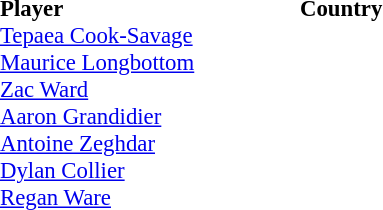<table style="font-size: 95%" cellspacing="0" cellpadding="0">
<tr>
<th style="width:200px;" align="left">Player</th>
<th style="width:150px;" align="left">Country</th>
</tr>
<tr>
<td><a href='#'>Tepaea Cook-Savage</a></td>
<td></td>
</tr>
<tr>
<td><a href='#'>Maurice Longbottom</a></td>
<td></td>
</tr>
<tr>
<td><a href='#'>Zac Ward</a></td>
<td></td>
</tr>
<tr>
<td><a href='#'>Aaron Grandidier</a></td>
<td></td>
</tr>
<tr>
<td><a href='#'>Antoine Zeghdar</a></td>
<td></td>
</tr>
<tr>
<td><a href='#'>Dylan Collier</a></td>
<td></td>
</tr>
<tr>
<td><a href='#'>Regan Ware</a></td>
<td></td>
</tr>
</table>
